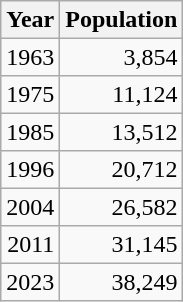<table class="wikitable" style="line-height:1.1em;">
<tr>
<th>Year</th>
<th>Population</th>
</tr>
<tr align="right">
<td>1963</td>
<td>3,854</td>
</tr>
<tr align="right">
<td>1975</td>
<td>11,124</td>
</tr>
<tr align="right">
<td>1985</td>
<td>13,512</td>
</tr>
<tr align="right">
<td>1996</td>
<td>20,712</td>
</tr>
<tr align="right">
<td>2004</td>
<td>26,582</td>
</tr>
<tr align="right">
<td>2011</td>
<td>31,145</td>
</tr>
<tr align="right">
<td>2023</td>
<td>38,249</td>
</tr>
</table>
